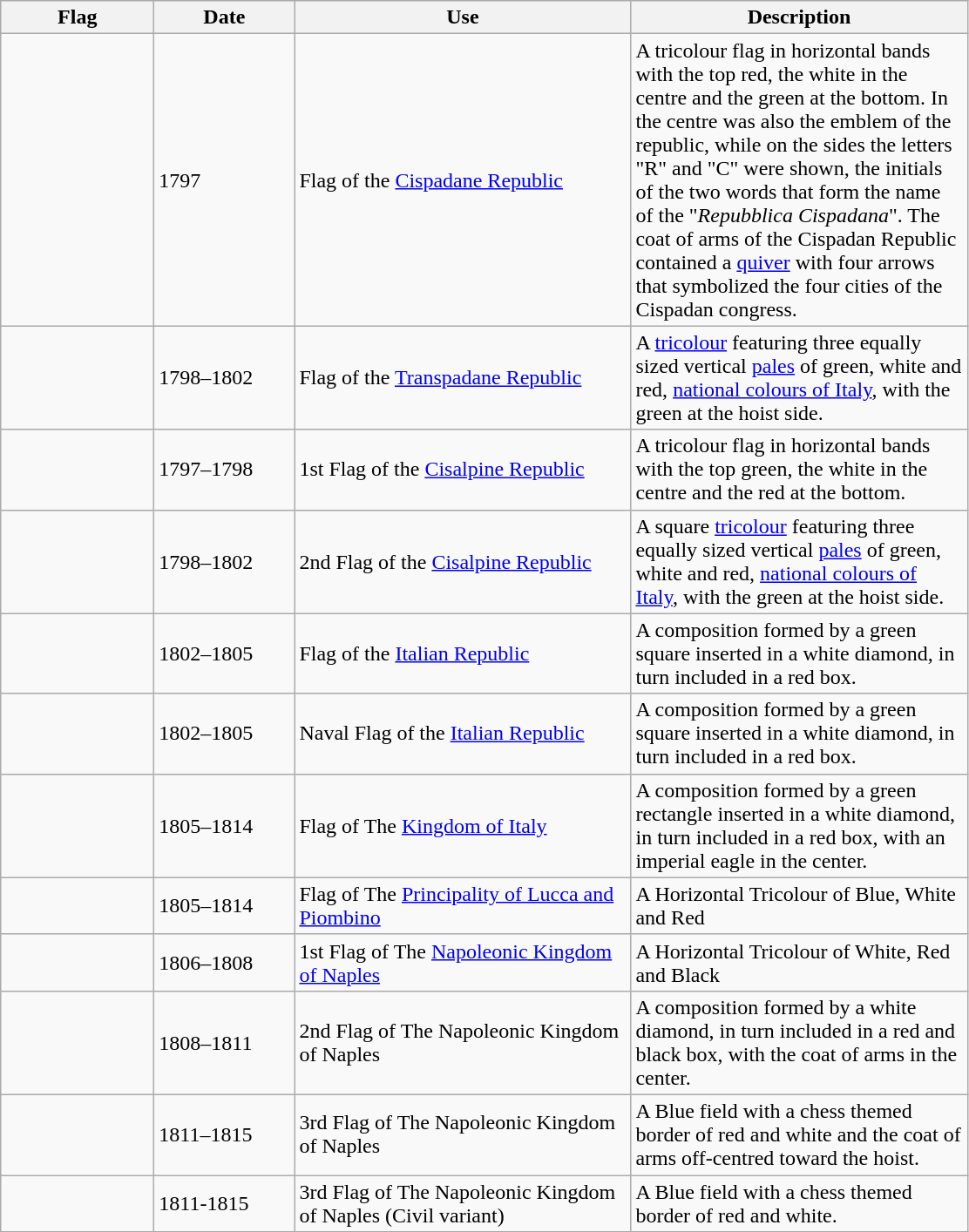<table class="wikitable">
<tr>
<th style="width:110px;">Flag</th>
<th style="width:100px;">Date</th>
<th style="width:250px;">Use</th>
<th style="width:250px;">Description</th>
</tr>
<tr>
<td></td>
<td>1797</td>
<td>Flag of the <a href='#'>Cispadane Republic</a></td>
<td>A tricolour flag in horizontal bands with the top red, the white in the centre and the green at the bottom. In the centre was also the emblem of the republic, while on the sides the letters "R" and "C" were shown, the initials of the two words that form the name of the "<em>Repubblica Cispadana</em>". The coat of arms of the Cispadan Republic contained a <a href='#'>quiver</a> with four arrows that symbolized the four cities of the Cispadan congress.</td>
</tr>
<tr>
<td></td>
<td>1798–1802</td>
<td>Flag of the <a href='#'>Transpadane Republic</a></td>
<td>A <a href='#'>tricolour</a> featuring three equally sized vertical <a href='#'>pales</a> of green, white and red, <a href='#'>national colours of Italy</a>, with the green at the hoist side.</td>
</tr>
<tr>
<td></td>
<td>1797–1798</td>
<td>1st Flag of the <a href='#'>Cisalpine Republic</a></td>
<td>A tricolour flag in horizontal bands with the top green, the white in the centre and the red at the bottom.</td>
</tr>
<tr>
<td></td>
<td>1798–1802</td>
<td>2nd Flag of the <a href='#'>Cisalpine Republic</a></td>
<td>A square <a href='#'>tricolour</a> featuring three equally sized vertical <a href='#'>pales</a> of green, white and red, <a href='#'>national colours of Italy</a>, with the green at the hoist side.</td>
</tr>
<tr>
<td></td>
<td>1802–1805</td>
<td>Flag of the <a href='#'>Italian Republic</a></td>
<td>A composition formed by a green square inserted in a white diamond, in turn included in a red box.</td>
</tr>
<tr>
<td></td>
<td>1802–1805</td>
<td>Naval Flag of the <a href='#'>Italian Republic</a></td>
<td>A composition formed by a green square inserted in a white diamond, in turn included in a red box.</td>
</tr>
<tr>
<td></td>
<td>1805–1814</td>
<td>Flag of The <a href='#'>Kingdom of Italy</a></td>
<td>A composition formed by a green rectangle inserted in a white diamond, in turn included in a red box, with an imperial eagle in the center.</td>
</tr>
<tr>
<td></td>
<td>1805–1814</td>
<td>Flag of The <a href='#'>Principality of Lucca and Piombino</a></td>
<td>A Horizontal Tricolour of Blue, White and Red</td>
</tr>
<tr>
<td></td>
<td>1806–1808</td>
<td>1st Flag of The <a href='#'>Napoleonic Kingdom of Naples</a></td>
<td>A Horizontal Tricolour of White, Red and Black</td>
</tr>
<tr>
<td></td>
<td>1808–1811</td>
<td>2nd Flag of The Napoleonic Kingdom of Naples</td>
<td>A composition formed by a white diamond, in turn included in a red and black box, with the coat of arms in the center.</td>
</tr>
<tr>
<td></td>
<td>1811–1815</td>
<td>3rd Flag of The Napoleonic Kingdom of Naples</td>
<td>A Blue field with a chess themed border of red and white and the coat of arms off-centred toward the hoist.</td>
</tr>
<tr>
<td></td>
<td>1811-1815</td>
<td>3rd Flag of The Napoleonic Kingdom of Naples (Civil variant)</td>
<td>A Blue field with a chess themed border of red and white.</td>
</tr>
</table>
